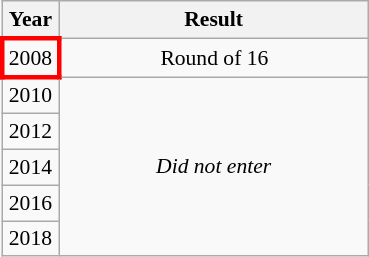<table class="wikitable" style="text-align: center; font-size:90%">
<tr>
<th>Year</th>
<th style="width:200px">Result</th>
</tr>
<tr>
<td style="border: 3px solid red"> 2008</td>
<td>Round of 16</td>
</tr>
<tr>
<td> 2010</td>
<td rowspan="5"><em>Did not enter</em></td>
</tr>
<tr>
<td> 2012</td>
</tr>
<tr>
<td> 2014</td>
</tr>
<tr>
<td> 2016</td>
</tr>
<tr>
<td> 2018</td>
</tr>
</table>
